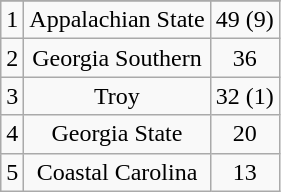<table class="wikitable" style="display: inline-table;">
<tr align="center">
</tr>
<tr align="center">
<td>1</td>
<td>Appalachian State</td>
<td>49 (9)</td>
</tr>
<tr align="center">
<td>2</td>
<td>Georgia Southern</td>
<td>36</td>
</tr>
<tr align="center">
<td>3</td>
<td>Troy</td>
<td>32 (1)</td>
</tr>
<tr align="center">
<td>4</td>
<td>Georgia State</td>
<td>20</td>
</tr>
<tr align="center">
<td>5</td>
<td>Coastal Carolina</td>
<td>13</td>
</tr>
</table>
